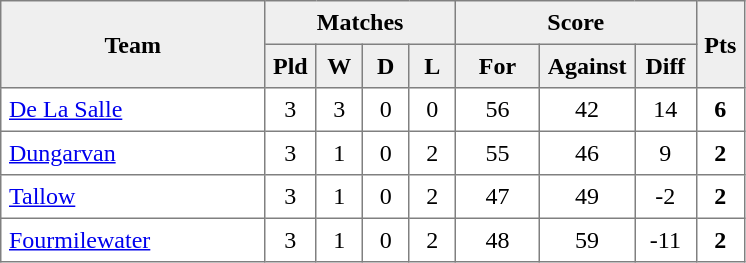<table style=border-collapse:collapse border=1 cellspacing=0 cellpadding=5>
<tr align=center bgcolor=#efefef>
<th rowspan=2 width=165>Team</th>
<th colspan=4>Matches</th>
<th colspan=3>Score</th>
<th rowspan=2width=20>Pts</th>
</tr>
<tr align=center bgcolor=#efefef>
<th width=20>Pld</th>
<th width=20>W</th>
<th width=20>D</th>
<th width=20>L</th>
<th width=45>For</th>
<th width=45>Against</th>
<th width=30>Diff</th>
</tr>
<tr align=center>
<td style="text-align:left;"><a href='#'>De La Salle</a></td>
<td>3</td>
<td>3</td>
<td>0</td>
<td>0</td>
<td>56</td>
<td>42</td>
<td>14</td>
<td><strong>6</strong></td>
</tr>
<tr align=center>
<td style="text-align:left;"><a href='#'>Dungarvan</a></td>
<td>3</td>
<td>1</td>
<td>0</td>
<td>2</td>
<td>55</td>
<td>46</td>
<td>9</td>
<td><strong>2</strong></td>
</tr>
<tr align=center>
<td style="text-align:left;"><a href='#'>Tallow</a></td>
<td>3</td>
<td>1</td>
<td>0</td>
<td>2</td>
<td>47</td>
<td>49</td>
<td>-2</td>
<td><strong>2</strong></td>
</tr>
<tr align=center>
<td style="text-align:left;"><a href='#'>Fourmilewater</a></td>
<td>3</td>
<td>1</td>
<td>0</td>
<td>2</td>
<td>48</td>
<td>59</td>
<td>-11</td>
<td><strong>2</strong></td>
</tr>
</table>
